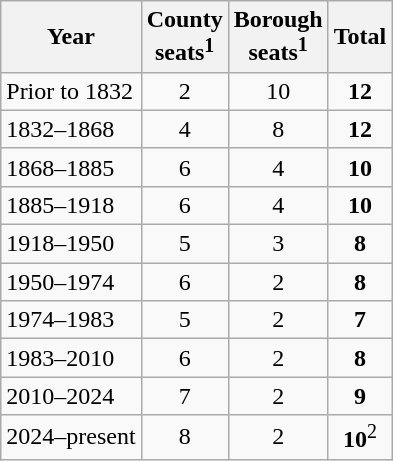<table class="wikitable">
<tr>
<th>Year</th>
<th>County<br>seats<strong><sup>1</sup></strong></th>
<th>Borough<br>seats<sup>1</sup></th>
<th>Total</th>
</tr>
<tr>
<td>Prior to 1832</td>
<td align="center">2</td>
<td align="center">10</td>
<td align="center"><strong>12</strong></td>
</tr>
<tr>
<td>1832–1868</td>
<td align="center">4</td>
<td align="center">8</td>
<td align="center"><strong>12</strong></td>
</tr>
<tr>
<td>1868–1885</td>
<td align="center">6</td>
<td align="center">4</td>
<td align="center"><strong>10</strong></td>
</tr>
<tr>
<td>1885–1918</td>
<td align="center">6</td>
<td align="center">4</td>
<td align="center"><strong>10</strong></td>
</tr>
<tr>
<td>1918–1950</td>
<td align="center">5</td>
<td align="center">3</td>
<td align="center"><strong>8</strong></td>
</tr>
<tr>
<td>1950–1974</td>
<td align="center">6</td>
<td align="center">2</td>
<td align="center"><strong>8</strong></td>
</tr>
<tr>
<td>1974–1983</td>
<td align="center">5</td>
<td align="center">2</td>
<td align="center"><strong>7</strong></td>
</tr>
<tr>
<td>1983–2010</td>
<td align="center">6</td>
<td align="center">2</td>
<td align="center"><strong>8</strong></td>
</tr>
<tr>
<td>2010–2024</td>
<td align="center">7</td>
<td align="center">2</td>
<td align="center"><strong>9</strong></td>
</tr>
<tr>
<td>2024–present</td>
<td align="center">8</td>
<td align="center">2</td>
<td align="center"><strong>10</strong><sup>2</sup></td>
</tr>
</table>
